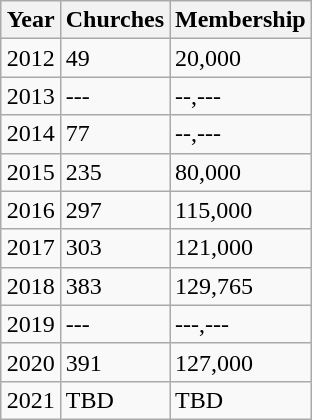<table class="wikitable" style="margin:auto auto auto auto; front-size:95%; float:right;">
<tr>
<th>Year</th>
<th>Churches</th>
<th>Membership</th>
</tr>
<tr>
<td>2012</td>
<td>49</td>
<td>20,000</td>
</tr>
<tr>
<td>2013</td>
<td>---</td>
<td>--,---</td>
</tr>
<tr>
<td>2014</td>
<td>77</td>
<td>--,---</td>
</tr>
<tr>
<td>2015</td>
<td>235</td>
<td>80,000</td>
</tr>
<tr>
<td>2016</td>
<td>297</td>
<td>115,000</td>
</tr>
<tr>
<td>2017</td>
<td>303</td>
<td>121,000</td>
</tr>
<tr>
<td>2018</td>
<td>383</td>
<td>129,765</td>
</tr>
<tr>
<td>2019</td>
<td>---</td>
<td>---,---</td>
</tr>
<tr>
<td>2020</td>
<td>391</td>
<td>127,000</td>
</tr>
<tr>
<td>2021</td>
<td>TBD</td>
<td>TBD</td>
</tr>
</table>
